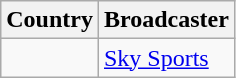<table class="wikitable">
<tr>
<th align=center>Country</th>
<th align=center>Broadcaster</th>
</tr>
<tr>
<td></td>
<td><a href='#'>Sky Sports</a></td>
</tr>
</table>
